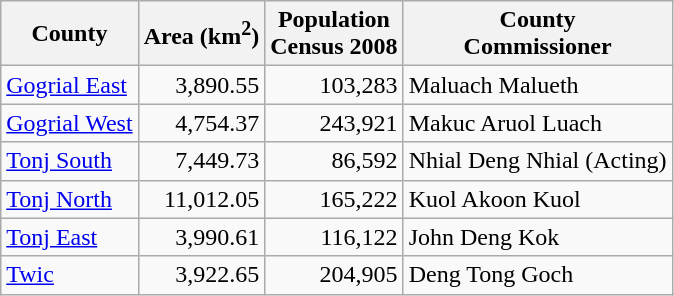<table class="sortable wikitable">
<tr>
<th>County</th>
<th>Area (km<sup>2</sup>)</th>
<th>Population<br>Census 2008</th>
<th>County <br>Commissioner</th>
</tr>
<tr>
<td><a href='#'>Gogrial East</a></td>
<td align="right">3,890.55</td>
<td align="right">103,283</td>
<td>Maluach Malueth</td>
</tr>
<tr>
<td><a href='#'>Gogrial West</a></td>
<td align="right">4,754.37</td>
<td align="right">243,921</td>
<td>Makuc Aruol Luach</td>
</tr>
<tr>
<td><a href='#'>Tonj South</a></td>
<td align="right">7,449.73</td>
<td align="right">86,592</td>
<td>Nhial Deng Nhial (Acting)</td>
</tr>
<tr>
<td><a href='#'>Tonj North</a></td>
<td align="right">11,012.05</td>
<td align="right">165,222</td>
<td>Kuol Akoon Kuol</td>
</tr>
<tr>
<td><a href='#'>Tonj East</a></td>
<td align="right">3,990.61</td>
<td align="right">116,122</td>
<td>John Deng Kok</td>
</tr>
<tr>
<td><a href='#'>Twic</a></td>
<td align="right">3,922.65</td>
<td align="right">204,905</td>
<td>Deng Tong Goch</td>
</tr>
</table>
